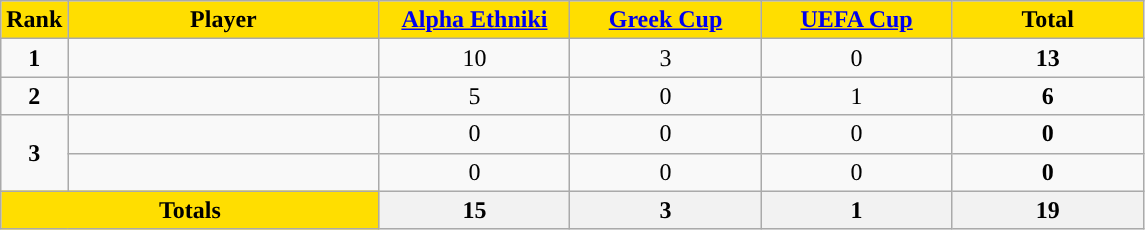<table class="wikitable sortable" style="text-align:center">
<tr>
<th style="background:#FFDE00">Rank</th>
<th width=200 style="background:#FFDE00">Player</th>
<th width=120 style="background:#FFDE00"><a href='#'>Alpha Ethniki</a></th>
<th width=120 style="background:#FFDE00"><a href='#'>Greek Cup</a></th>
<th width=120 style="background:#FFDE00"><a href='#'>UEFA Cup</a></th>
<th width=120 style="background:#FFDE00">Total</th>
</tr>
<tr>
<td><strong>1</strong></td>
<td align=left></td>
<td>10</td>
<td>3</td>
<td>0</td>
<td><strong>13</strong></td>
</tr>
<tr>
<td><strong>2</strong></td>
<td align=left></td>
<td>5</td>
<td>0</td>
<td>1</td>
<td><strong>6</strong></td>
</tr>
<tr>
<td rowspan=2><strong>3</strong></td>
<td align=left></td>
<td>0</td>
<td>0</td>
<td>0</td>
<td><strong>0</strong></td>
</tr>
<tr>
<td align=left></td>
<td>0</td>
<td>0</td>
<td>0</td>
<td><strong>0</strong></td>
</tr>
<tr class="sortbottom">
<th colspan=2 style="background:#FFDE00"><strong>Totals</strong></th>
<th><strong>15</strong></th>
<th><strong> 3</strong></th>
<th><strong> 1</strong></th>
<th><strong>19</strong></th>
</tr>
</table>
